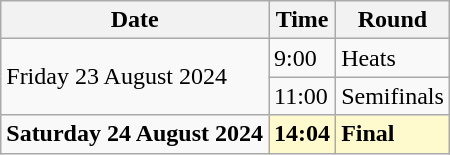<table class="wikitable">
<tr>
<th>Date</th>
<th>Time</th>
<th>Round</th>
</tr>
<tr>
<td rowspan=2>Friday 23 August 2024</td>
<td>9:00</td>
<td>Heats</td>
</tr>
<tr>
<td>11:00</td>
<td>Semifinals</td>
</tr>
<tr>
<td><strong>Saturday 24 August 2024</strong></td>
<td style=background:lemonchiffon><strong>14:04</strong></td>
<td style=background:lemonchiffon><strong>Final</strong></td>
</tr>
</table>
